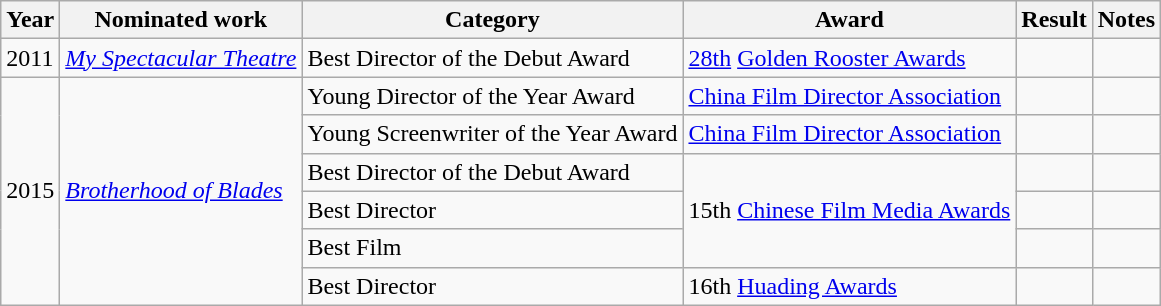<table class="wikitable">
<tr>
<th>Year</th>
<th>Nominated work</th>
<th>Category</th>
<th>Award</th>
<th>Result</th>
<th>Notes</th>
</tr>
<tr>
<td>2011</td>
<td><em><a href='#'>My Spectacular Theatre</a></em></td>
<td>Best Director of the Debut Award</td>
<td><a href='#'>28th</a> <a href='#'>Golden Rooster Awards</a></td>
<td></td>
<td></td>
</tr>
<tr>
<td rowspan="6">2015</td>
<td rowspan="6"><em><a href='#'>Brotherhood of Blades</a></em></td>
<td>Young Director of the Year Award</td>
<td><a href='#'>China Film Director Association</a></td>
<td></td>
<td></td>
</tr>
<tr>
<td>Young Screenwriter of the Year Award</td>
<td><a href='#'>China Film Director Association</a></td>
<td></td>
<td></td>
</tr>
<tr>
<td>Best Director of the Debut Award</td>
<td rowspan="3">15th <a href='#'>Chinese Film Media Awards</a></td>
<td></td>
<td></td>
</tr>
<tr>
<td>Best Director</td>
<td></td>
<td></td>
</tr>
<tr>
<td>Best Film</td>
<td></td>
<td></td>
</tr>
<tr>
<td>Best Director</td>
<td>16th <a href='#'>Huading Awards</a></td>
<td></td>
<td></td>
</tr>
</table>
